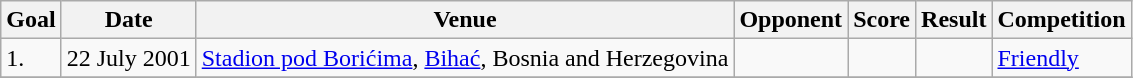<table class=wikitable>
<tr>
<th>Goal</th>
<th>Date</th>
<th>Venue</th>
<th>Opponent</th>
<th>Score</th>
<th>Result</th>
<th>Competition</th>
</tr>
<tr>
<td>1.</td>
<td>22 July 2001</td>
<td><a href='#'>Stadion pod Borićima</a>, <a href='#'>Bihać</a>, Bosnia and Herzegovina</td>
<td></td>
<td></td>
<td></td>
<td><a href='#'>Friendly</a></td>
</tr>
<tr>
</tr>
</table>
